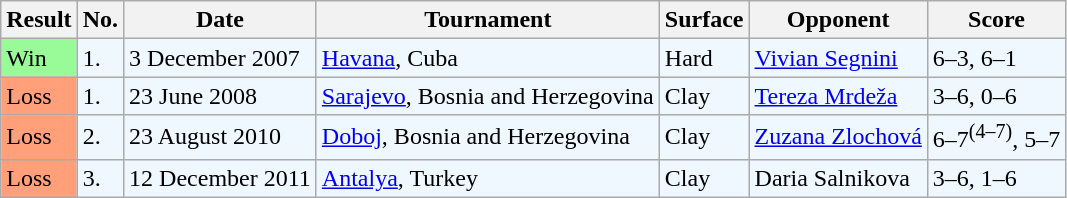<table class="sortable wikitable">
<tr>
<th>Result</th>
<th>No.</th>
<th>Date</th>
<th>Tournament</th>
<th>Surface</th>
<th>Opponent</th>
<th class="unsortable">Score</th>
</tr>
<tr style="background:#f0f8ff;">
<td style="background:#98fb98;">Win</td>
<td>1.</td>
<td>3 December 2007</td>
<td><a href='#'>Havana</a>, Cuba</td>
<td>Hard</td>
<td> <a href='#'>Vivian Segnini</a></td>
<td>6–3, 6–1</td>
</tr>
<tr style="background:#f0f8ff;">
<td style="background:#ffa07a;">Loss</td>
<td>1.</td>
<td>23 June 2008</td>
<td><a href='#'>Sarajevo</a>, Bosnia and Herzegovina</td>
<td>Clay</td>
<td> <a href='#'>Tereza Mrdeža</a></td>
<td>3–6, 0–6</td>
</tr>
<tr style="background:#f0f8ff;">
<td style="background:#ffa07a;">Loss</td>
<td>2.</td>
<td>23 August 2010</td>
<td><a href='#'>Doboj</a>, Bosnia and Herzegovina</td>
<td>Clay</td>
<td> <a href='#'>Zuzana Zlochová</a></td>
<td>6–7<sup>(4–7)</sup>, 5–7</td>
</tr>
<tr style="background:#f0f8ff;">
<td style="background:#ffa07a;">Loss</td>
<td>3.</td>
<td>12 December 2011</td>
<td><a href='#'>Antalya</a>, Turkey</td>
<td>Clay</td>
<td> Daria Salnikova</td>
<td>3–6, 1–6</td>
</tr>
</table>
